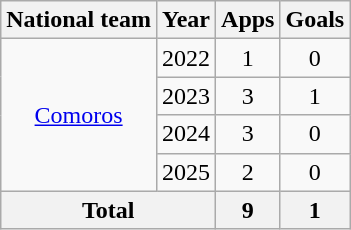<table class=wikitable style=text-align:center>
<tr>
<th>National team</th>
<th>Year</th>
<th>Apps</th>
<th>Goals</th>
</tr>
<tr>
<td rowspan="4"><a href='#'>Comoros</a></td>
<td>2022</td>
<td>1</td>
<td>0</td>
</tr>
<tr>
<td>2023</td>
<td>3</td>
<td>1</td>
</tr>
<tr>
<td>2024</td>
<td>3</td>
<td>0</td>
</tr>
<tr>
<td>2025</td>
<td>2</td>
<td>0</td>
</tr>
<tr>
<th colspan="2">Total</th>
<th>9</th>
<th>1</th>
</tr>
</table>
